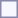<table style="border:1px solid #8888aa; background-color:#f7f8ff; padding:5px; font-size:95%; margin: 0px 12px 12px 0px;">
</table>
